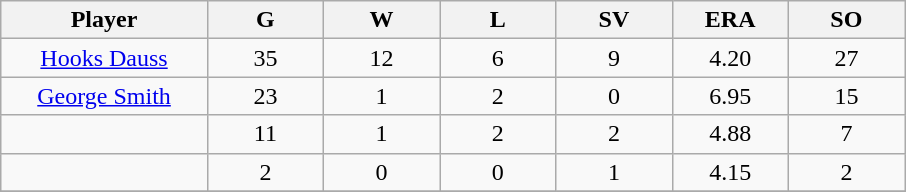<table class="wikitable sortable">
<tr>
<th bgcolor="#DDDDFF" width="16%">Player</th>
<th bgcolor="#DDDDFF" width="9%">G</th>
<th bgcolor="#DDDDFF" width="9%">W</th>
<th bgcolor="#DDDDFF" width="9%">L</th>
<th bgcolor="#DDDDFF" width="9%">SV</th>
<th bgcolor="#DDDDFF" width="9%">ERA</th>
<th bgcolor="#DDDDFF" width="9%">SO</th>
</tr>
<tr align="center">
<td><a href='#'>Hooks Dauss</a></td>
<td>35</td>
<td>12</td>
<td>6</td>
<td>9</td>
<td>4.20</td>
<td>27</td>
</tr>
<tr align=center>
<td><a href='#'>George Smith</a></td>
<td>23</td>
<td>1</td>
<td>2</td>
<td>0</td>
<td>6.95</td>
<td>15</td>
</tr>
<tr align=center>
<td></td>
<td>11</td>
<td>1</td>
<td>2</td>
<td>2</td>
<td>4.88</td>
<td>7</td>
</tr>
<tr align="center">
<td></td>
<td>2</td>
<td>0</td>
<td>0</td>
<td>1</td>
<td>4.15</td>
<td>2</td>
</tr>
<tr align="center">
</tr>
</table>
